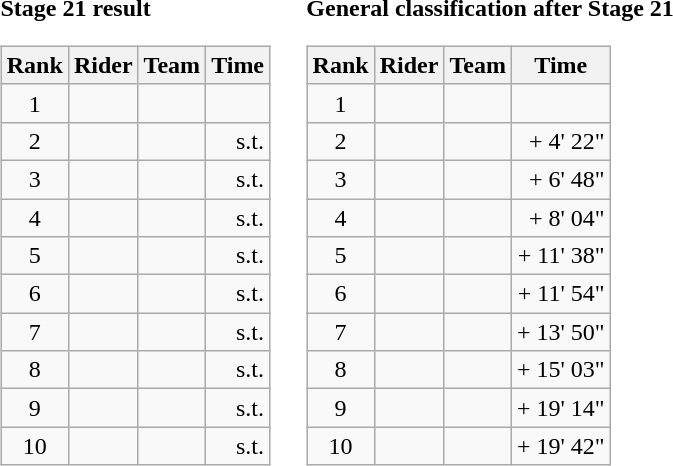<table>
<tr>
<td><strong>Stage 21 result</strong><br><table class="wikitable">
<tr>
<th scope="col">Rank</th>
<th scope="col">Rider</th>
<th scope="col">Team</th>
<th scope="col">Time</th>
</tr>
<tr>
<td style="text-align:center;">1</td>
<td></td>
<td></td>
<td style="text-align:right;"></td>
</tr>
<tr>
<td style="text-align:center;">2</td>
<td></td>
<td></td>
<td style="text-align:right;">s.t.</td>
</tr>
<tr>
<td style="text-align:center;">3</td>
<td></td>
<td></td>
<td style="text-align:right;">s.t.</td>
</tr>
<tr>
<td style="text-align:center;">4</td>
<td></td>
<td></td>
<td style="text-align:right;">s.t.</td>
</tr>
<tr>
<td style="text-align:center;">5</td>
<td></td>
<td></td>
<td style="text-align:right;">s.t.</td>
</tr>
<tr>
<td style="text-align:center;">6</td>
<td></td>
<td></td>
<td style="text-align:right;">s.t.</td>
</tr>
<tr>
<td style="text-align:center;">7</td>
<td></td>
<td></td>
<td style="text-align:right;">s.t.</td>
</tr>
<tr>
<td style="text-align:center;">8</td>
<td></td>
<td></td>
<td style="text-align:right;">s.t.</td>
</tr>
<tr>
<td style="text-align:center;">9</td>
<td></td>
<td></td>
<td style="text-align:right;">s.t.</td>
</tr>
<tr>
<td style="text-align:center;">10</td>
<td></td>
<td></td>
<td style="text-align:right;">s.t.</td>
</tr>
</table>
</td>
<td></td>
<td><strong>General classification after Stage 21</strong><br><table class="wikitable">
<tr>
<th scope="col">Rank</th>
<th scope="col">Rider</th>
<th scope="col">Team</th>
<th scope="col">Time</th>
</tr>
<tr>
<td style="text-align:center;">1</td>
<td></td>
<td></td>
<td style="text-align:right;"></td>
</tr>
<tr>
<td style="text-align:center;">2</td>
<td></td>
<td></td>
<td style="text-align:right;">+ 4' 22"</td>
</tr>
<tr>
<td style="text-align:center;">3</td>
<td></td>
<td></td>
<td style="text-align:right;">+ 6' 48"</td>
</tr>
<tr>
<td style="text-align:center;">4</td>
<td></td>
<td></td>
<td style="text-align:right;">+ 8' 04"</td>
</tr>
<tr>
<td style="text-align:center;">5</td>
<td></td>
<td></td>
<td style="text-align:right;">+ 11' 38"</td>
</tr>
<tr>
<td style="text-align:center;">6</td>
<td></td>
<td></td>
<td style="text-align:right;">+ 11' 54"</td>
</tr>
<tr>
<td style="text-align:center;">7</td>
<td></td>
<td></td>
<td style="text-align:right;">+ 13' 50"</td>
</tr>
<tr>
<td style="text-align:center;">8</td>
<td></td>
<td></td>
<td style="text-align:right;">+ 15' 03"</td>
</tr>
<tr>
<td style="text-align:center;">9</td>
<td></td>
<td></td>
<td style="text-align:right;">+ 19' 14"</td>
</tr>
<tr>
<td style="text-align:center;">10</td>
<td></td>
<td></td>
<td style="text-align:right;">+ 19' 42"</td>
</tr>
</table>
</td>
</tr>
</table>
